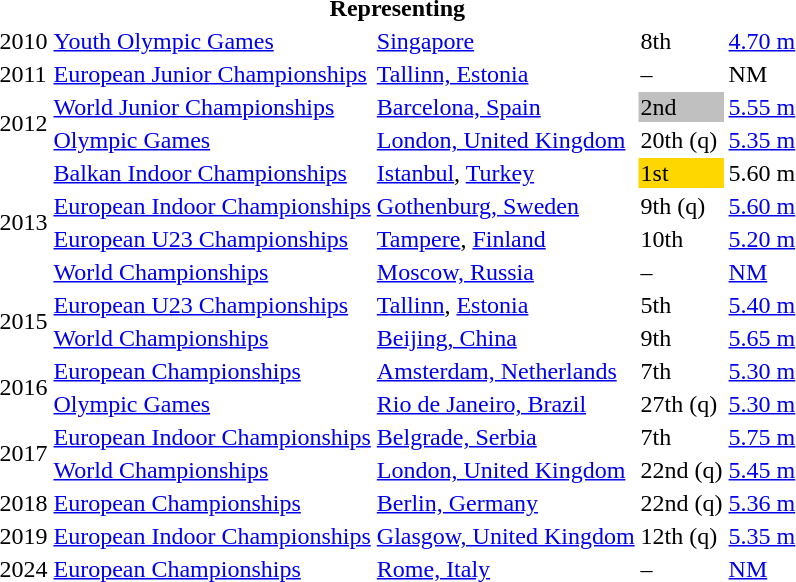<table>
<tr>
<th colspan="5">Representing </th>
</tr>
<tr>
<td>2010</td>
<td><a href='#'>Youth Olympic Games</a></td>
<td><a href='#'>Singapore</a></td>
<td>8th</td>
<td><a href='#'>4.70 m</a></td>
</tr>
<tr>
<td>2011</td>
<td><a href='#'>European Junior Championships</a></td>
<td><a href='#'>Tallinn, Estonia</a></td>
<td>–</td>
<td>NM</td>
</tr>
<tr>
<td rowspan=2>2012</td>
<td><a href='#'>World Junior Championships</a></td>
<td><a href='#'>Barcelona, Spain</a></td>
<td bgcolor=silver>2nd</td>
<td><a href='#'>5.55 m</a></td>
</tr>
<tr>
<td><a href='#'>Olympic Games</a></td>
<td><a href='#'>London, United Kingdom</a></td>
<td>20th (q)</td>
<td><a href='#'>5.35 m</a></td>
</tr>
<tr>
<td rowspan=4>2013</td>
<td><a href='#'>Balkan Indoor Championships</a></td>
<td><a href='#'>Istanbul</a>, <a href='#'>Turkey</a></td>
<td bgcolor=gold>1st</td>
<td>5.60 m</td>
</tr>
<tr>
<td><a href='#'>European Indoor Championships</a></td>
<td><a href='#'>Gothenburg, Sweden</a></td>
<td>9th (q)</td>
<td><a href='#'>5.60 m</a></td>
</tr>
<tr>
<td><a href='#'>European U23 Championships</a></td>
<td><a href='#'>Tampere</a>, <a href='#'>Finland</a></td>
<td>10th</td>
<td><a href='#'>5.20 m</a></td>
</tr>
<tr>
<td><a href='#'>World Championships</a></td>
<td><a href='#'>Moscow, Russia</a></td>
<td>–</td>
<td><a href='#'>NM</a></td>
</tr>
<tr>
<td rowspan=2>2015</td>
<td><a href='#'>European U23 Championships</a></td>
<td><a href='#'>Tallinn</a>, <a href='#'>Estonia</a></td>
<td>5th</td>
<td><a href='#'>5.40 m</a></td>
</tr>
<tr>
<td><a href='#'>World Championships</a></td>
<td><a href='#'>Beijing, China</a></td>
<td>9th</td>
<td><a href='#'>5.65 m</a></td>
</tr>
<tr>
<td rowspan=2>2016</td>
<td><a href='#'>European Championships</a></td>
<td><a href='#'>Amsterdam, Netherlands</a></td>
<td>7th</td>
<td><a href='#'>5.30 m</a></td>
</tr>
<tr>
<td><a href='#'>Olympic Games</a></td>
<td><a href='#'>Rio de Janeiro, Brazil</a></td>
<td>27th (q)</td>
<td><a href='#'>5.30 m</a></td>
</tr>
<tr>
<td rowspan=2>2017</td>
<td><a href='#'>European Indoor Championships</a></td>
<td><a href='#'>Belgrade, Serbia</a></td>
<td>7th</td>
<td><a href='#'>5.75 m</a></td>
</tr>
<tr>
<td><a href='#'>World Championships</a></td>
<td><a href='#'>London, United Kingdom</a></td>
<td>22nd (q)</td>
<td><a href='#'>5.45 m</a></td>
</tr>
<tr>
<td>2018</td>
<td><a href='#'>European Championships</a></td>
<td><a href='#'>Berlin, Germany</a></td>
<td>22nd (q)</td>
<td><a href='#'>5.36 m</a></td>
</tr>
<tr>
<td>2019</td>
<td><a href='#'>European Indoor Championships</a></td>
<td><a href='#'>Glasgow, United Kingdom</a></td>
<td>12th (q)</td>
<td><a href='#'>5.35 m</a></td>
</tr>
<tr>
<td>2024</td>
<td><a href='#'>European Championships</a></td>
<td><a href='#'>Rome, Italy</a></td>
<td>–</td>
<td><a href='#'>NM</a></td>
</tr>
</table>
